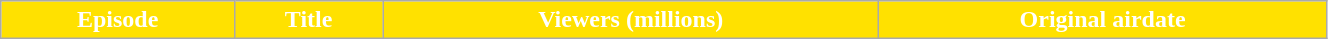<table class="wikitable plainrowheaders" style="width:70%;">
<tr style="color:#fff;">
<th style="background:#ffe100;">Episode</th>
<th style="background:#ffe100;">Title</th>
<th style="background:#ffe100;">Viewers (millions)</th>
<th style="background:#ffe100;">Original airdate<br>




</th>
</tr>
</table>
